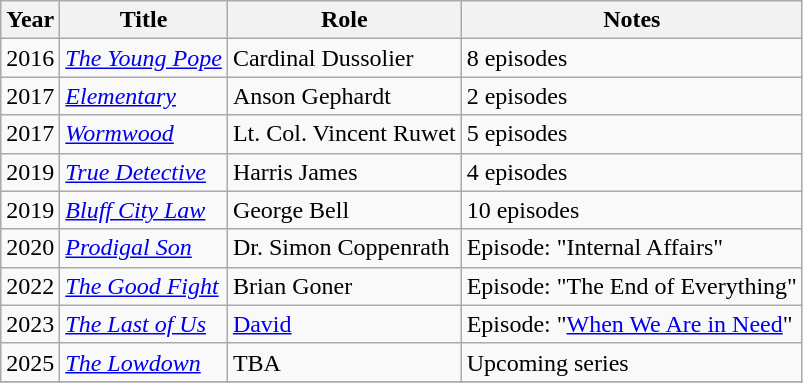<table class="wikitable sortable">
<tr>
<th>Year</th>
<th>Title</th>
<th>Role</th>
<th>Notes</th>
</tr>
<tr>
<td>2016</td>
<td><em><a href='#'>The Young Pope</a></em></td>
<td>Cardinal Dussolier</td>
<td>8 episodes</td>
</tr>
<tr>
<td>2017</td>
<td><em><a href='#'>Elementary</a></em></td>
<td>Anson Gephardt</td>
<td>2 episodes</td>
</tr>
<tr>
<td>2017</td>
<td><em><a href='#'>Wormwood</a></em></td>
<td>Lt. Col. Vincent Ruwet</td>
<td>5 episodes</td>
</tr>
<tr>
<td>2019</td>
<td><em><a href='#'>True Detective</a></em></td>
<td>Harris James</td>
<td>4 episodes</td>
</tr>
<tr>
<td>2019</td>
<td><em><a href='#'>Bluff City Law</a></em></td>
<td>George Bell</td>
<td>10 episodes</td>
</tr>
<tr>
<td>2020</td>
<td><em><a href='#'>Prodigal Son</a></em></td>
<td>Dr. Simon Coppenrath</td>
<td>Episode: "Internal Affairs"</td>
</tr>
<tr>
<td>2022</td>
<td><em><a href='#'>The Good Fight</a></em></td>
<td>Brian Goner</td>
<td>Episode: "The End of Everything"</td>
</tr>
<tr>
<td>2023</td>
<td><em><a href='#'>The Last of Us</a></em></td>
<td><a href='#'>David</a></td>
<td>Episode: "<a href='#'>When We Are in Need</a>"</td>
</tr>
<tr>
<td>2025</td>
<td><em><a href='#'>The Lowdown</a></em></td>
<td>TBA</td>
<td>Upcoming series</td>
</tr>
<tr>
</tr>
</table>
